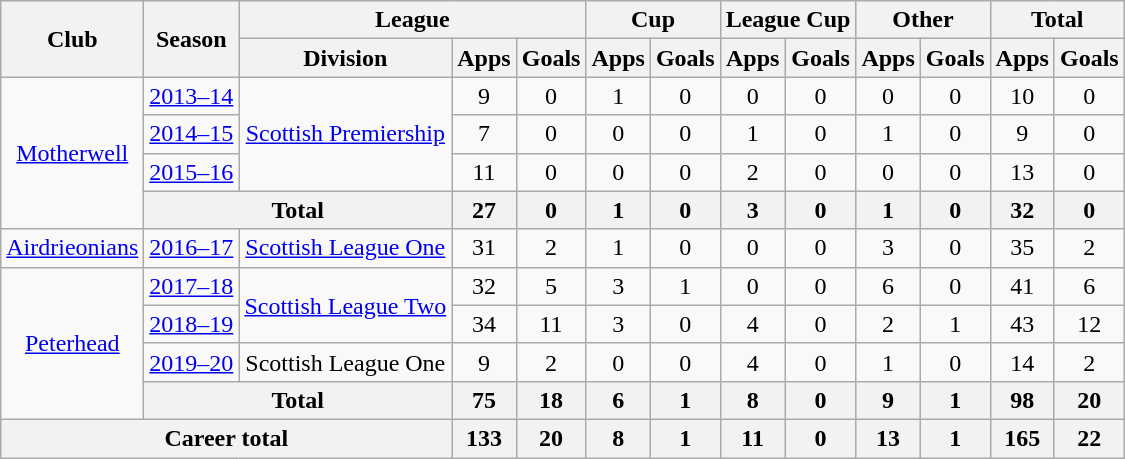<table class="wikitable" style="text-align: center">
<tr>
<th rowspan="2">Club</th>
<th rowspan="2">Season</th>
<th colspan="3">League</th>
<th colspan="2">Cup</th>
<th colspan="2">League Cup</th>
<th colspan="2">Other</th>
<th colspan="2">Total</th>
</tr>
<tr>
<th>Division</th>
<th>Apps</th>
<th>Goals</th>
<th>Apps</th>
<th>Goals</th>
<th>Apps</th>
<th>Goals</th>
<th>Apps</th>
<th>Goals</th>
<th>Apps</th>
<th>Goals</th>
</tr>
<tr>
<td rowspan="4"><a href='#'>Motherwell</a></td>
<td><a href='#'>2013–14</a></td>
<td rowspan="3"><a href='#'>Scottish Premiership</a></td>
<td>9</td>
<td>0</td>
<td>1</td>
<td>0</td>
<td>0</td>
<td>0</td>
<td>0</td>
<td>0</td>
<td>10</td>
<td>0</td>
</tr>
<tr>
<td><a href='#'>2014–15</a></td>
<td>7</td>
<td>0</td>
<td>0</td>
<td>0</td>
<td>1</td>
<td>0</td>
<td>1</td>
<td>0</td>
<td>9</td>
<td>0</td>
</tr>
<tr>
<td><a href='#'>2015–16</a></td>
<td>11</td>
<td>0</td>
<td>0</td>
<td>0</td>
<td>2</td>
<td>0</td>
<td>0</td>
<td>0</td>
<td>13</td>
<td>0</td>
</tr>
<tr>
<th colspan="2">Total</th>
<th>27</th>
<th>0</th>
<th>1</th>
<th>0</th>
<th>3</th>
<th>0</th>
<th>1</th>
<th>0</th>
<th>32</th>
<th>0</th>
</tr>
<tr>
<td><a href='#'>Airdrieonians</a></td>
<td><a href='#'>2016–17</a></td>
<td><a href='#'>Scottish League One</a></td>
<td>31</td>
<td>2</td>
<td>1</td>
<td>0</td>
<td>0</td>
<td>0</td>
<td>3</td>
<td>0</td>
<td>35</td>
<td>2</td>
</tr>
<tr>
<td rowspan=4><a href='#'>Peterhead</a></td>
<td><a href='#'>2017–18</a></td>
<td rowspan=2><a href='#'>Scottish League Two</a></td>
<td>32</td>
<td>5</td>
<td>3</td>
<td>1</td>
<td>0</td>
<td>0</td>
<td>6</td>
<td>0</td>
<td>41</td>
<td>6</td>
</tr>
<tr>
<td><a href='#'>2018–19</a></td>
<td>34</td>
<td>11</td>
<td>3</td>
<td>0</td>
<td>4</td>
<td>0</td>
<td>2</td>
<td>1</td>
<td>43</td>
<td>12</td>
</tr>
<tr>
<td><a href='#'>2019–20</a></td>
<td>Scottish League One</td>
<td>9</td>
<td>2</td>
<td>0</td>
<td>0</td>
<td>4</td>
<td>0</td>
<td>1</td>
<td>0</td>
<td>14</td>
<td>2</td>
</tr>
<tr>
<th colspan=2>Total</th>
<th>75</th>
<th>18</th>
<th>6</th>
<th>1</th>
<th>8</th>
<th>0</th>
<th>9</th>
<th>1</th>
<th>98</th>
<th>20</th>
</tr>
<tr>
<th colspan="3">Career total</th>
<th>133</th>
<th>20</th>
<th>8</th>
<th>1</th>
<th>11</th>
<th>0</th>
<th>13</th>
<th>1</th>
<th>165</th>
<th>22</th>
</tr>
</table>
